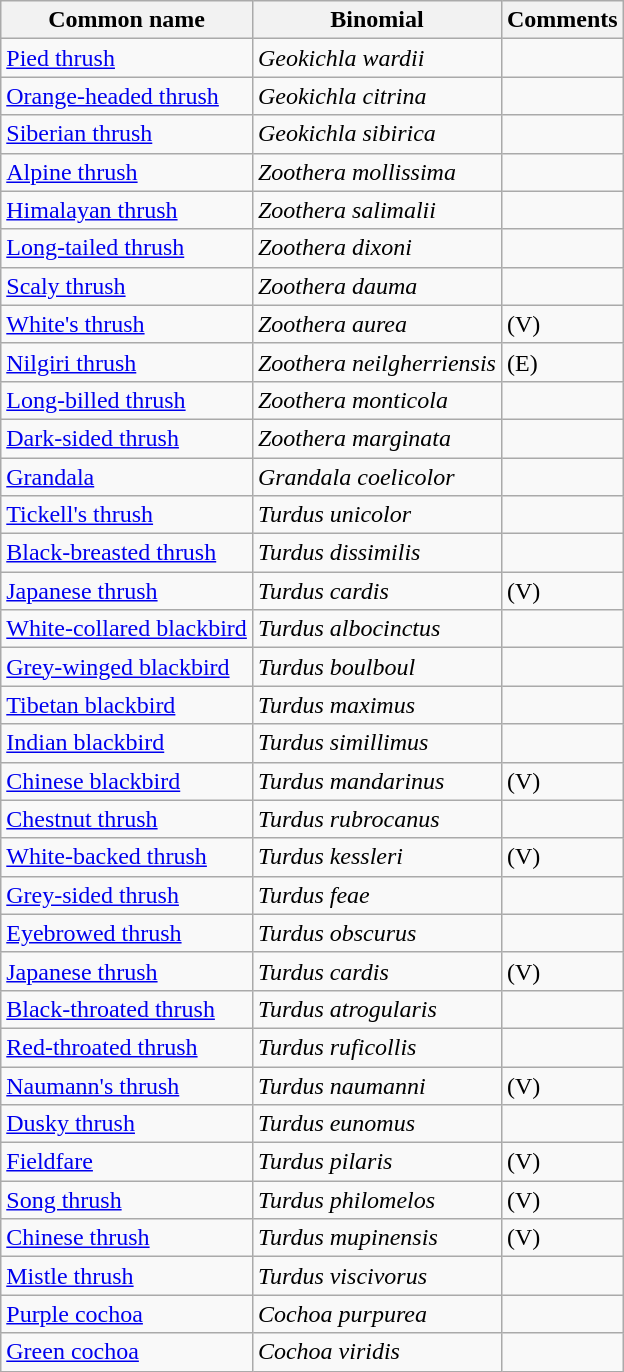<table class="wikitable">
<tr>
<th>Common name</th>
<th>Binomial</th>
<th>Comments</th>
</tr>
<tr>
<td><a href='#'>Pied thrush</a></td>
<td><em>Geokichla wardii</em></td>
<td></td>
</tr>
<tr>
<td><a href='#'>Orange-headed thrush</a></td>
<td><em>Geokichla citrina</em></td>
<td></td>
</tr>
<tr>
<td><a href='#'>Siberian thrush</a></td>
<td><em>Geokichla sibirica</em></td>
<td></td>
</tr>
<tr>
<td><a href='#'>Alpine thrush</a></td>
<td><em>Zoothera mollissima</em></td>
<td></td>
</tr>
<tr>
<td><a href='#'>Himalayan thrush</a></td>
<td><em>Zoothera salimalii</em></td>
<td></td>
</tr>
<tr>
<td><a href='#'>Long-tailed thrush</a></td>
<td><em>Zoothera dixoni</em></td>
<td></td>
</tr>
<tr>
<td><a href='#'>Scaly thrush</a></td>
<td><em>Zoothera dauma</em></td>
<td></td>
</tr>
<tr>
<td><a href='#'>White's thrush</a></td>
<td><em>Zoothera aurea</em></td>
<td>(V)</td>
</tr>
<tr>
<td><a href='#'>Nilgiri thrush</a></td>
<td><em>Zoothera neilgherriensis</em></td>
<td>(E)</td>
</tr>
<tr>
<td><a href='#'>Long-billed thrush</a></td>
<td><em>Zoothera monticola</em></td>
<td></td>
</tr>
<tr>
<td><a href='#'>Dark-sided thrush</a></td>
<td><em>Zoothera marginata</em></td>
<td></td>
</tr>
<tr>
<td><a href='#'>Grandala</a></td>
<td><em>Grandala coelicolor</em></td>
<td></td>
</tr>
<tr>
<td><a href='#'>Tickell's thrush</a></td>
<td><em>Turdus unicolor</em></td>
<td></td>
</tr>
<tr>
<td><a href='#'>Black-breasted thrush</a></td>
<td><em>Turdus dissimilis</em></td>
<td></td>
</tr>
<tr>
<td><a href='#'>Japanese thrush</a></td>
<td><em>Turdus cardis</em></td>
<td>(V)</td>
</tr>
<tr>
<td><a href='#'>White-collared blackbird</a></td>
<td><em>Turdus albocinctus</em></td>
<td></td>
</tr>
<tr>
<td><a href='#'>Grey-winged blackbird</a></td>
<td><em>Turdus boulboul</em></td>
<td></td>
</tr>
<tr>
<td><a href='#'>Tibetan blackbird</a></td>
<td><em>Turdus maximus</em></td>
<td></td>
</tr>
<tr>
<td><a href='#'>Indian blackbird</a></td>
<td><em>Turdus simillimus</em></td>
<td></td>
</tr>
<tr>
<td><a href='#'>Chinese blackbird</a></td>
<td><em>Turdus mandarinus</em></td>
<td>(V)</td>
</tr>
<tr>
<td><a href='#'>Chestnut thrush</a></td>
<td><em>Turdus rubrocanus</em></td>
<td></td>
</tr>
<tr>
<td><a href='#'>White-backed thrush</a></td>
<td><em>Turdus kessleri</em></td>
<td>(V)</td>
</tr>
<tr>
<td><a href='#'>Grey-sided thrush</a></td>
<td><em>Turdus feae</em></td>
<td></td>
</tr>
<tr>
<td><a href='#'>Eyebrowed thrush</a></td>
<td><em>Turdus obscurus</em></td>
<td></td>
</tr>
<tr>
<td><a href='#'>Japanese thrush</a></td>
<td><em>Turdus cardis</em></td>
<td>(V)</td>
</tr>
<tr>
<td><a href='#'>Black-throated thrush</a></td>
<td><em>Turdus atrogularis</em></td>
<td></td>
</tr>
<tr>
<td><a href='#'>Red-throated thrush</a></td>
<td><em>Turdus ruficollis</em></td>
<td></td>
</tr>
<tr>
<td><a href='#'>Naumann's thrush</a></td>
<td><em>Turdus naumanni</em></td>
<td>(V)</td>
</tr>
<tr>
<td><a href='#'>Dusky thrush</a></td>
<td><em>Turdus eunomus</em></td>
<td></td>
</tr>
<tr>
<td><a href='#'>Fieldfare</a></td>
<td><em>Turdus pilaris</em></td>
<td>(V)</td>
</tr>
<tr>
<td><a href='#'>Song thrush</a></td>
<td><em>Turdus philomelos</em></td>
<td>(V)</td>
</tr>
<tr>
<td><a href='#'>Chinese thrush</a></td>
<td><em>Turdus mupinensis</em></td>
<td>(V)</td>
</tr>
<tr>
<td><a href='#'>Mistle thrush</a></td>
<td><em>Turdus viscivorus</em></td>
<td></td>
</tr>
<tr>
<td><a href='#'>Purple cochoa</a></td>
<td><em>Cochoa purpurea</em></td>
<td></td>
</tr>
<tr>
<td><a href='#'>Green cochoa</a></td>
<td><em>Cochoa viridis</em></td>
<td></td>
</tr>
</table>
